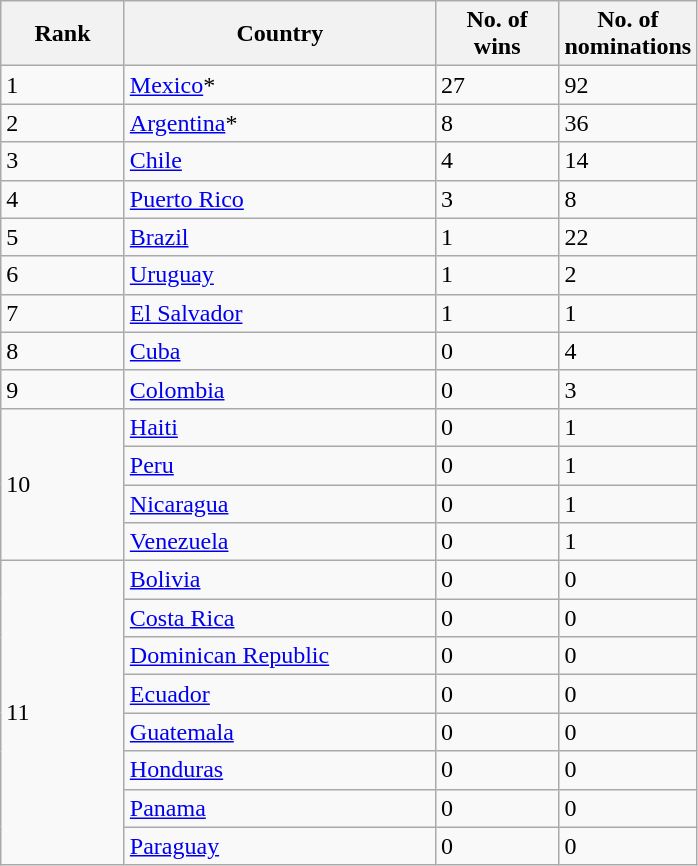<table class="wikitable">
<tr style="background:#ebf5ff;">
<th style="width:75px;">Rank</th>
<th style="width:200px;">Country</th>
<th style="width:75px;">No. of wins</th>
<th style="width:75px;">No. of nominations</th>
</tr>
<tr>
<td>1</td>
<td> <a href='#'>Mexico</a>*</td>
<td>27</td>
<td>92</td>
</tr>
<tr>
<td>2</td>
<td> <a href='#'>Argentina</a>*</td>
<td>8</td>
<td>36</td>
</tr>
<tr>
<td>3</td>
<td> <a href='#'>Chile</a></td>
<td>4</td>
<td>14</td>
</tr>
<tr>
<td>4</td>
<td> <a href='#'>Puerto Rico</a></td>
<td>3</td>
<td>8</td>
</tr>
<tr>
<td>5</td>
<td> <a href='#'>Brazil</a></td>
<td>1</td>
<td>22</td>
</tr>
<tr>
<td>6</td>
<td> <a href='#'>Uruguay</a></td>
<td>1</td>
<td>2</td>
</tr>
<tr>
<td>7</td>
<td> <a href='#'>El Salvador</a></td>
<td>1</td>
<td>1</td>
</tr>
<tr>
<td>8</td>
<td> <a href='#'>Cuba</a></td>
<td>0</td>
<td>4</td>
</tr>
<tr>
<td>9</td>
<td> <a href='#'>Colombia</a></td>
<td>0</td>
<td>3</td>
</tr>
<tr>
<td rowspan=4>10</td>
<td> <a href='#'>Haiti</a></td>
<td>0</td>
<td>1</td>
</tr>
<tr>
<td> <a href='#'>Peru</a></td>
<td>0</td>
<td>1</td>
</tr>
<tr>
<td> <a href='#'>Nicaragua</a></td>
<td>0</td>
<td>1</td>
</tr>
<tr>
<td> <a href='#'>Venezuela</a></td>
<td>0</td>
<td>1</td>
</tr>
<tr>
<td rowspan=8>11</td>
<td> <a href='#'>Bolivia</a></td>
<td>0</td>
<td>0</td>
</tr>
<tr>
<td> <a href='#'>Costa Rica</a></td>
<td>0</td>
<td>0</td>
</tr>
<tr>
<td> <a href='#'>Dominican Republic</a></td>
<td>0</td>
<td>0</td>
</tr>
<tr>
<td> <a href='#'>Ecuador</a></td>
<td>0</td>
<td>0</td>
</tr>
<tr>
<td> <a href='#'>Guatemala</a></td>
<td>0</td>
<td>0</td>
</tr>
<tr>
<td> <a href='#'>Honduras</a></td>
<td>0</td>
<td>0</td>
</tr>
<tr>
<td> <a href='#'>Panama</a></td>
<td>0</td>
<td>0</td>
</tr>
<tr>
<td> <a href='#'>Paraguay</a></td>
<td>0</td>
<td>0</td>
</tr>
</table>
